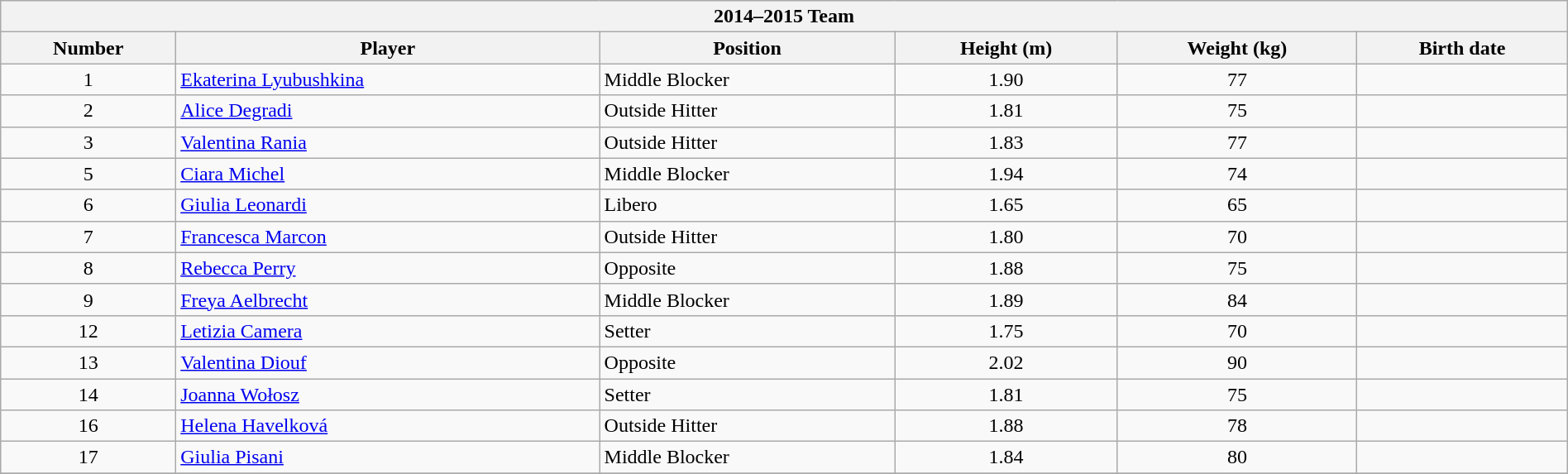<table class="wikitable" style="width:100%;">
<tr>
<th colspan=6><strong>2014–2015 Team</strong></th>
</tr>
<tr>
<th>Number</th>
<th>Player</th>
<th>Position</th>
<th>Height (m)</th>
<th>Weight (kg)</th>
<th>Birth date</th>
</tr>
<tr>
<td align=center>1</td>
<td> <a href='#'>Ekaterina Lyubushkina</a></td>
<td>Middle Blocker</td>
<td align=center>1.90</td>
<td align=center>77</td>
<td></td>
</tr>
<tr>
<td align=center>2</td>
<td> <a href='#'>Alice Degradi</a></td>
<td>Outside Hitter</td>
<td align=center>1.81</td>
<td align=center>75</td>
<td></td>
</tr>
<tr>
<td align=center>3</td>
<td> <a href='#'>Valentina Rania</a></td>
<td>Outside Hitter</td>
<td align=center>1.83</td>
<td align=center>77</td>
<td></td>
</tr>
<tr>
<td align=center>5</td>
<td> <a href='#'>Ciara Michel</a></td>
<td>Middle Blocker</td>
<td align=center>1.94</td>
<td align=center>74</td>
<td></td>
</tr>
<tr>
<td align=center>6</td>
<td> <a href='#'>Giulia Leonardi</a></td>
<td>Libero</td>
<td align=center>1.65</td>
<td align=center>65</td>
<td></td>
</tr>
<tr>
<td align=center>7</td>
<td> <a href='#'>Francesca Marcon</a></td>
<td>Outside Hitter</td>
<td align=center>1.80</td>
<td align=center>70</td>
<td></td>
</tr>
<tr>
<td align=center>8</td>
<td> <a href='#'>Rebecca Perry</a></td>
<td>Opposite</td>
<td align=center>1.88</td>
<td align=center>75</td>
<td></td>
</tr>
<tr>
<td align=center>9</td>
<td> <a href='#'>Freya Aelbrecht</a></td>
<td>Middle Blocker</td>
<td align=center>1.89</td>
<td align=center>84</td>
<td></td>
</tr>
<tr>
<td align=center>12</td>
<td> <a href='#'>Letizia Camera</a></td>
<td>Setter</td>
<td align=center>1.75</td>
<td align=center>70</td>
<td></td>
</tr>
<tr>
<td align=center>13</td>
<td> <a href='#'>Valentina Diouf</a></td>
<td>Opposite</td>
<td align=center>2.02</td>
<td align=center>90</td>
<td></td>
</tr>
<tr>
<td align=center>14</td>
<td> <a href='#'>Joanna Wołosz</a></td>
<td>Setter</td>
<td align=center>1.81</td>
<td align=center>75</td>
<td></td>
</tr>
<tr>
<td align=center>16</td>
<td> <a href='#'>Helena Havelková</a></td>
<td>Outside Hitter</td>
<td align=center>1.88</td>
<td align=center>78</td>
<td></td>
</tr>
<tr>
<td align=center>17</td>
<td> <a href='#'>Giulia Pisani</a></td>
<td>Middle Blocker</td>
<td align=center>1.84</td>
<td align=center>80</td>
<td></td>
</tr>
<tr>
</tr>
</table>
